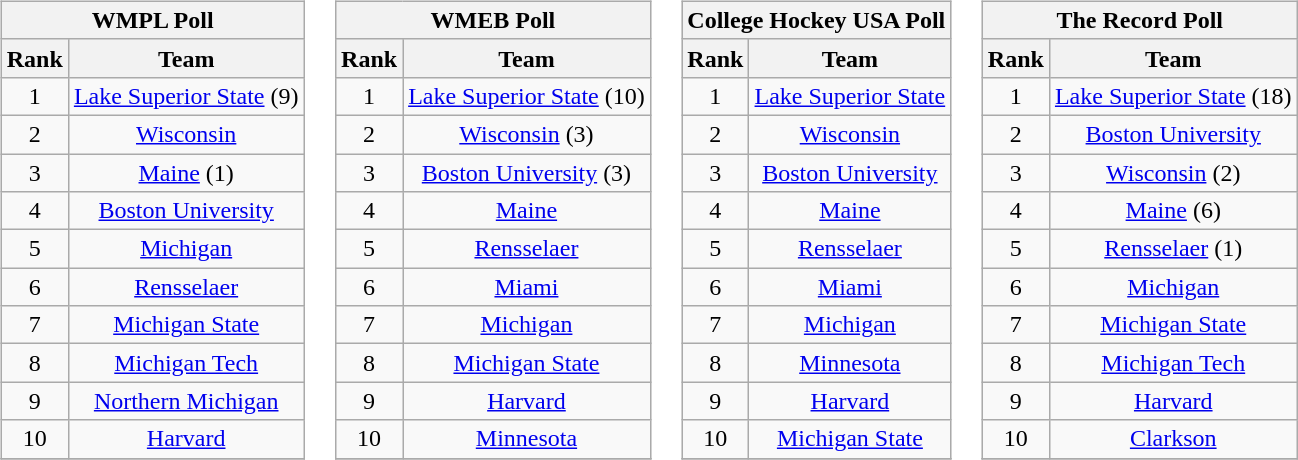<table>
<tr style="vertical-align:top;">
<td><br><table class="wikitable" style="text-align:center;">
<tr>
<th colspan=2><strong>WMPL Poll</strong></th>
</tr>
<tr>
<th>Rank</th>
<th>Team</th>
</tr>
<tr>
<td>1</td>
<td><a href='#'>Lake Superior State</a> (9)</td>
</tr>
<tr>
<td>2</td>
<td><a href='#'>Wisconsin</a></td>
</tr>
<tr>
<td>3</td>
<td><a href='#'>Maine</a> (1)</td>
</tr>
<tr>
<td>4</td>
<td><a href='#'>Boston University</a></td>
</tr>
<tr>
<td>5</td>
<td><a href='#'>Michigan</a></td>
</tr>
<tr>
<td>6</td>
<td><a href='#'>Rensselaer</a></td>
</tr>
<tr>
<td>7</td>
<td><a href='#'>Michigan State</a></td>
</tr>
<tr>
<td>8</td>
<td><a href='#'>Michigan Tech</a></td>
</tr>
<tr>
<td>9</td>
<td><a href='#'>Northern Michigan</a></td>
</tr>
<tr>
<td>10</td>
<td><a href='#'>Harvard</a></td>
</tr>
<tr>
</tr>
</table>
</td>
<td><br><table class="wikitable" style="text-align:center;">
<tr>
<th colspan=2><strong>WMEB Poll</strong></th>
</tr>
<tr>
<th>Rank</th>
<th>Team</th>
</tr>
<tr>
<td>1</td>
<td><a href='#'>Lake Superior State</a> (10)</td>
</tr>
<tr>
<td>2</td>
<td><a href='#'>Wisconsin</a> (3)</td>
</tr>
<tr>
<td>3</td>
<td><a href='#'>Boston University</a> (3)</td>
</tr>
<tr>
<td>4</td>
<td><a href='#'>Maine</a></td>
</tr>
<tr>
<td>5</td>
<td><a href='#'>Rensselaer</a></td>
</tr>
<tr>
<td>6</td>
<td><a href='#'>Miami</a></td>
</tr>
<tr>
<td>7</td>
<td><a href='#'>Michigan</a></td>
</tr>
<tr>
<td>8</td>
<td><a href='#'>Michigan State</a></td>
</tr>
<tr>
<td>9</td>
<td><a href='#'>Harvard</a></td>
</tr>
<tr>
<td>10</td>
<td><a href='#'>Minnesota</a></td>
</tr>
<tr>
</tr>
</table>
</td>
<td><br><table class="wikitable" style="text-align:center;">
<tr>
<th colspan=2><strong>College Hockey USA Poll</strong></th>
</tr>
<tr>
<th>Rank</th>
<th>Team</th>
</tr>
<tr>
<td>1</td>
<td><a href='#'>Lake Superior State</a></td>
</tr>
<tr>
<td>2</td>
<td><a href='#'>Wisconsin</a></td>
</tr>
<tr>
<td>3</td>
<td><a href='#'>Boston University</a></td>
</tr>
<tr>
<td>4</td>
<td><a href='#'>Maine</a></td>
</tr>
<tr>
<td>5</td>
<td><a href='#'>Rensselaer</a></td>
</tr>
<tr>
<td>6</td>
<td><a href='#'>Miami</a></td>
</tr>
<tr>
<td>7</td>
<td><a href='#'>Michigan</a></td>
</tr>
<tr>
<td>8</td>
<td><a href='#'>Minnesota</a></td>
</tr>
<tr>
<td>9</td>
<td><a href='#'>Harvard</a></td>
</tr>
<tr>
<td>10</td>
<td><a href='#'>Michigan State</a></td>
</tr>
<tr>
</tr>
</table>
</td>
<td><br><table class="wikitable" style="text-align:center;">
<tr>
<th colspan=2><strong>The Record Poll</strong></th>
</tr>
<tr>
<th>Rank</th>
<th>Team</th>
</tr>
<tr>
<td>1</td>
<td><a href='#'>Lake Superior State</a> (18)</td>
</tr>
<tr>
<td>2</td>
<td><a href='#'>Boston University</a></td>
</tr>
<tr>
<td>3</td>
<td><a href='#'>Wisconsin</a> (2)</td>
</tr>
<tr>
<td>4</td>
<td><a href='#'>Maine</a> (6)</td>
</tr>
<tr>
<td>5</td>
<td><a href='#'>Rensselaer</a> (1)</td>
</tr>
<tr>
<td>6</td>
<td><a href='#'>Michigan</a></td>
</tr>
<tr>
<td>7</td>
<td><a href='#'>Michigan State</a></td>
</tr>
<tr>
<td>8</td>
<td><a href='#'>Michigan Tech</a></td>
</tr>
<tr>
<td>9</td>
<td><a href='#'>Harvard</a></td>
</tr>
<tr>
<td>10</td>
<td><a href='#'>Clarkson</a></td>
</tr>
<tr>
</tr>
</table>
</td>
</tr>
</table>
